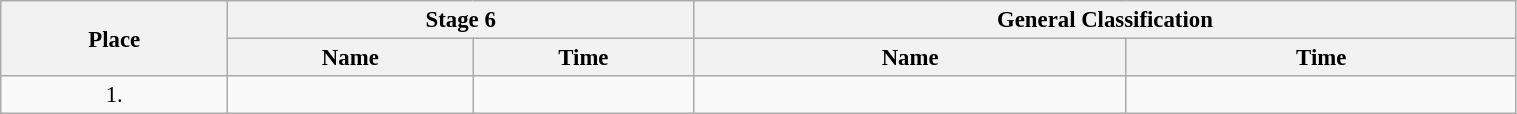<table class=wikitable style="font-size:95%" width="80%">
<tr>
<th rowspan="2">Place</th>
<th colspan="2">Stage 6</th>
<th colspan="2">General Classification</th>
</tr>
<tr>
<th>Name</th>
<th>Time</th>
<th>Name</th>
<th>Time</th>
</tr>
<tr>
<td align="center">1.</td>
<td></td>
<td></td>
<td></td>
<td></td>
</tr>
</table>
